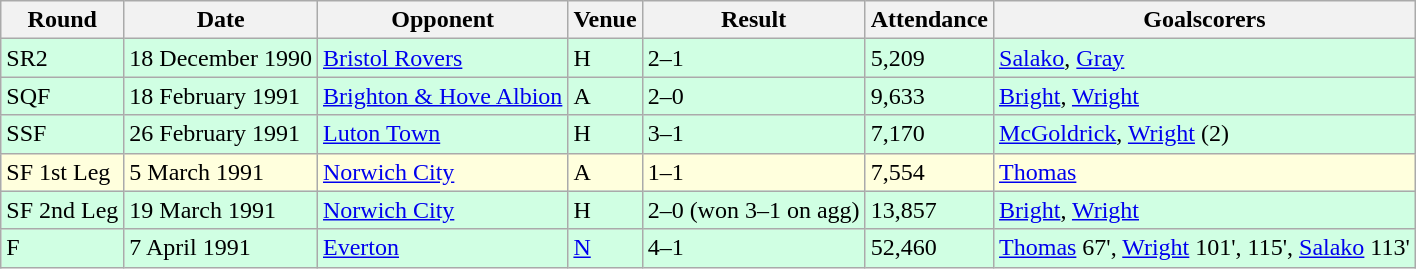<table class="wikitable">
<tr>
<th>Round</th>
<th>Date</th>
<th>Opponent</th>
<th>Venue</th>
<th>Result</th>
<th>Attendance</th>
<th>Goalscorers</th>
</tr>
<tr style="background-color: #d0ffe3;">
<td>SR2</td>
<td>18 December 1990</td>
<td><a href='#'>Bristol Rovers</a></td>
<td>H</td>
<td>2–1</td>
<td>5,209</td>
<td><a href='#'>Salako</a>, <a href='#'>Gray</a></td>
</tr>
<tr style="background-color: #d0ffe3;">
<td>SQF</td>
<td>18 February 1991</td>
<td><a href='#'>Brighton & Hove Albion</a></td>
<td>A</td>
<td>2–0 </td>
<td>9,633</td>
<td><a href='#'>Bright</a>, <a href='#'>Wright</a></td>
</tr>
<tr style="background-color: #d0ffe3;">
<td>SSF</td>
<td>26 February 1991</td>
<td><a href='#'>Luton Town</a></td>
<td>H</td>
<td>3–1</td>
<td>7,170</td>
<td><a href='#'>McGoldrick</a>, <a href='#'>Wright</a> (2)</td>
</tr>
<tr style="background-color: #ffffdd;">
<td>SF 1st Leg</td>
<td>5 March 1991</td>
<td><a href='#'>Norwich City</a></td>
<td>A</td>
<td>1–1</td>
<td>7,554</td>
<td><a href='#'>Thomas</a></td>
</tr>
<tr style="background-color: #d0ffe3;">
<td>SF 2nd Leg</td>
<td>19 March 1991</td>
<td><a href='#'>Norwich City</a></td>
<td>H</td>
<td>2–0 (won 3–1 on agg)</td>
<td>13,857</td>
<td><a href='#'>Bright</a>, <a href='#'>Wright</a></td>
</tr>
<tr style="background-color: #d0ffe3;">
<td>F</td>
<td>7 April 1991</td>
<td><a href='#'>Everton</a></td>
<td><a href='#'>N</a></td>
<td>4–1 </td>
<td>52,460</td>
<td><a href='#'>Thomas</a> 67', <a href='#'>Wright</a> 101', 115', <a href='#'>Salako</a> 113'</td>
</tr>
</table>
